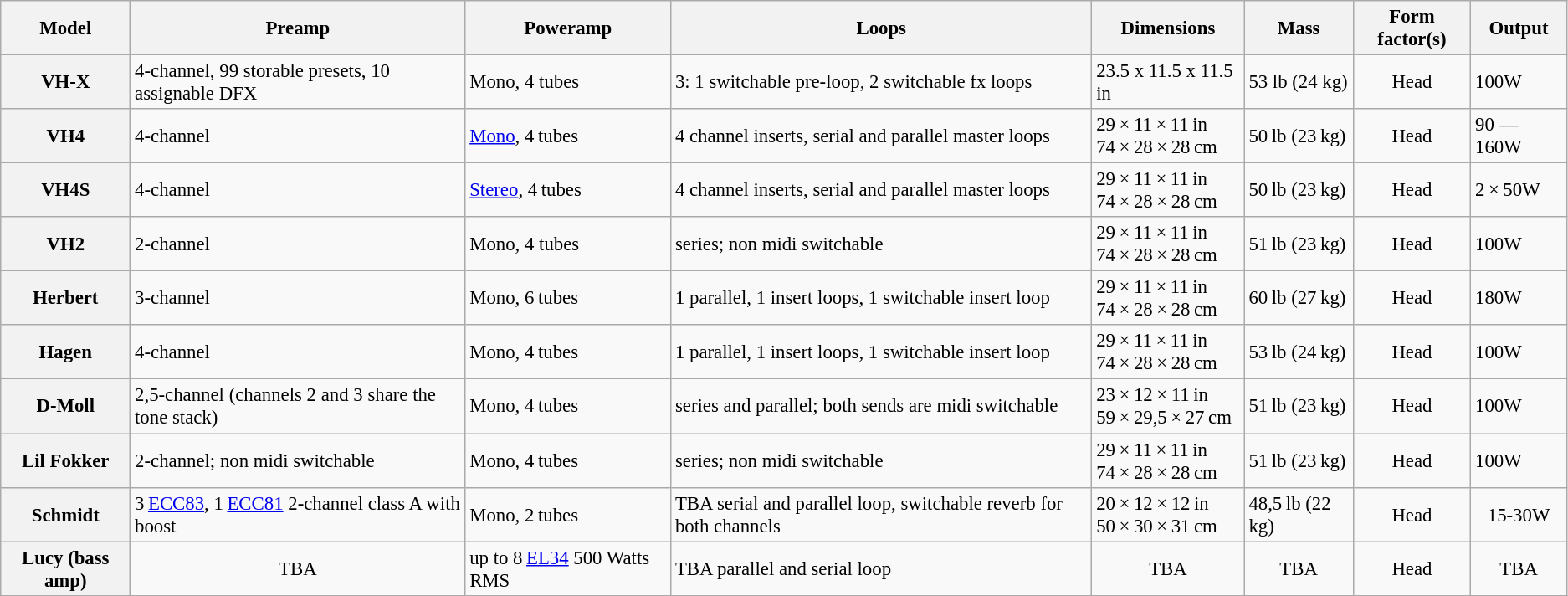<table class="wikitable" style="font-size:95%;">
<tr>
<th>Model</th>
<th>Preamp</th>
<th>Poweramp</th>
<th>Loops</th>
<th>Dimensions</th>
<th>Mass</th>
<th>Form factor(s)</th>
<th>Output</th>
</tr>
<tr>
<th>VH-X</th>
<td>4-channel, 99 storable presets, 10 assignable DFX</td>
<td>Mono, 4 tubes </td>
<td>3: 1 switchable pre-loop, 2 switchable fx loops</td>
<td>23.5 x 11.5 x 11.5 in</td>
<td>53 lb (24 kg)</td>
<td align="center">Head</td>
<td>100W</td>
</tr>
<tr>
<th>VH4</th>
<td>4-channel</td>
<td><a href='#'>Mono</a>, 4 tubes </td>
<td>4 channel inserts, serial and parallel master loops</td>
<td>29 × 11 × 11 in<br>74 × 28 × 28 cm</td>
<td>50 lb (23 kg)</td>
<td align="center">Head</td>
<td>90 — 160W</td>
</tr>
<tr>
<th>VH4S</th>
<td>4-channel</td>
<td><a href='#'>Stereo</a>, 4 tubes</td>
<td>4 channel inserts, serial and parallel master loops</td>
<td>29 × 11 × 11 in<br>74 × 28 × 28 cm</td>
<td>50 lb (23 kg)</td>
<td align="center">Head</td>
<td>2 × 50W</td>
</tr>
<tr>
<th>VH2</th>
<td>2-channel</td>
<td>Mono, 4 tubes</td>
<td>series; non midi switchable</td>
<td>29 × 11 × 11 in<br>74 × 28 × 28 cm</td>
<td>51 lb (23 kg)</td>
<td align="center">Head</td>
<td>100W</td>
</tr>
<tr>
<th>Herbert</th>
<td>3-channel</td>
<td>Mono, 6 tubes</td>
<td>1 parallel, 1 insert loops, 1 switchable insert loop</td>
<td>29 × 11 × 11 in<br>74 × 28 × 28 cm</td>
<td>60 lb (27 kg)</td>
<td align="center">Head</td>
<td>180W</td>
</tr>
<tr>
<th>Hagen</th>
<td>4-channel</td>
<td>Mono, 4 tubes</td>
<td>1 parallel, 1 insert loops, 1 switchable insert loop</td>
<td>29 × 11 × 11 in<br>74 × 28 × 28 cm</td>
<td>53 lb (24 kg)</td>
<td align="center">Head</td>
<td>100W</td>
</tr>
<tr>
<th>D-Moll</th>
<td>2,5-channel (channels 2 and 3 share the tone stack)</td>
<td>Mono, 4 tubes</td>
<td>series and parallel; both sends are midi switchable</td>
<td>23 × 12 × 11 in<br>59 × 29,5 × 27 cm</td>
<td>51 lb (23 kg)</td>
<td align="center">Head</td>
<td>100W</td>
</tr>
<tr>
<th>Lil Fokker</th>
<td>2-channel; non midi switchable</td>
<td>Mono, 4 tubes</td>
<td>series; non midi switchable</td>
<td>29 × 11 × 11 in<br>74 × 28 × 28 cm</td>
<td>51 lb (23 kg)</td>
<td align="center">Head</td>
<td>100W</td>
</tr>
<tr>
<th>Schmidt</th>
<td>3 <a href='#'>ECC83</a>, 1 <a href='#'>ECC81</a> 2-channel class A with boost</td>
<td>Mono, 2 tubes</td>
<td>TBA serial and parallel loop, switchable reverb for both channels</td>
<td>20 × 12 × 12 in<br>50 × 30 × 31 cm</td>
<td>48,5 lb (22 kg)</td>
<td align="center">Head</td>
<td align="center">15-30W</td>
</tr>
<tr>
<th>Lucy (bass amp)</th>
<td align="center">TBA</td>
<td>up to 8 <a href='#'>EL34</a> 500 Watts RMS</td>
<td>TBA parallel and serial loop</td>
<td align="center">TBA</td>
<td align="center">TBA</td>
<td align="center">Head</td>
<td align="center">TBA</td>
</tr>
</table>
